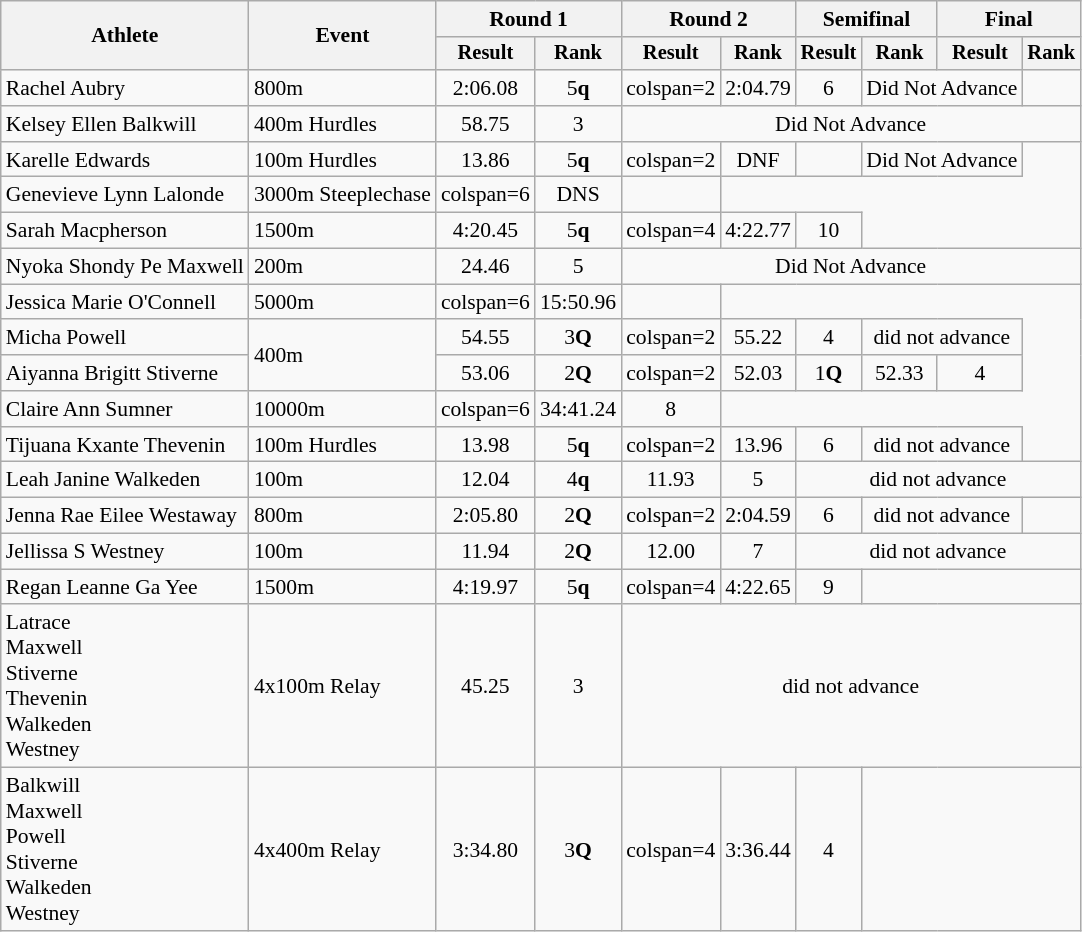<table class="wikitable" style="font-size:90%">
<tr>
<th rowspan="2">Athlete</th>
<th rowspan="2">Event</th>
<th colspan="2">Round 1</th>
<th colspan="2">Round 2</th>
<th colspan="2">Semifinal</th>
<th colspan="2">Final</th>
</tr>
<tr style="font-size:95%">
<th>Result</th>
<th>Rank</th>
<th>Result</th>
<th>Rank</th>
<th>Result</th>
<th>Rank</th>
<th>Result</th>
<th>Rank</th>
</tr>
<tr align=center>
<td align=left>Rachel Aubry</td>
<td align=left>800m</td>
<td>2:06.08</td>
<td>5<strong>q</strong></td>
<td>colspan=2 </td>
<td>2:04.79</td>
<td>6</td>
<td colspan=2>Did Not Advance</td>
</tr>
<tr align=center>
<td align=left>Kelsey Ellen Balkwill</td>
<td align=left>400m Hurdles</td>
<td>58.75</td>
<td>3</td>
<td colspan=6>Did Not Advance</td>
</tr>
<tr align=center>
<td align=left>Karelle Edwards</td>
<td align=left>100m Hurdles</td>
<td>13.86</td>
<td>5<strong>q</strong></td>
<td>colspan=2 </td>
<td>DNF</td>
<td></td>
<td colspan=2>Did Not Advance</td>
</tr>
<tr align=center>
<td align=left>Genevieve Lynn Lalonde</td>
<td align=left>3000m Steeplechase</td>
<td>colspan=6 </td>
<td>DNS</td>
<td></td>
</tr>
<tr align=center>
<td align=left>Sarah Macpherson</td>
<td align=left>1500m</td>
<td>4:20.45</td>
<td>5<strong>q</strong></td>
<td>colspan=4 </td>
<td>4:22.77</td>
<td>10</td>
</tr>
<tr align=center>
<td align=left>Nyoka Shondy Pe Maxwell</td>
<td align=left>200m</td>
<td>24.46</td>
<td>5</td>
<td colspan=6>Did Not Advance</td>
</tr>
<tr align=center>
<td align=left>Jessica Marie O'Connell</td>
<td align=left>5000m</td>
<td>colspan=6 </td>
<td>15:50.96</td>
<td></td>
</tr>
<tr align=center>
<td align=left>Micha Powell</td>
<td align=left rowspan=2>400m</td>
<td>54.55</td>
<td>3<strong>Q</strong></td>
<td>colspan=2 </td>
<td>55.22</td>
<td>4</td>
<td colspan=2>did not advance</td>
</tr>
<tr align=center>
<td align=left>Aiyanna Brigitt Stiverne</td>
<td>53.06</td>
<td>2<strong>Q</strong></td>
<td>colspan=2 </td>
<td>52.03</td>
<td>1<strong>Q</strong></td>
<td>52.33</td>
<td>4</td>
</tr>
<tr align=center>
<td align=left>Claire Ann Sumner</td>
<td align=left>10000m</td>
<td>colspan=6 </td>
<td>34:41.24</td>
<td>8</td>
</tr>
<tr align=center>
<td align=left>Tijuana Kxante Thevenin</td>
<td align=left>100m Hurdles</td>
<td>13.98</td>
<td>5<strong>q</strong></td>
<td>colspan=2 </td>
<td>13.96</td>
<td>6</td>
<td colspan=2>did not advance</td>
</tr>
<tr align=center>
<td align=left>Leah Janine Walkeden</td>
<td align=left>100m</td>
<td>12.04</td>
<td>4<strong>q</strong></td>
<td>11.93</td>
<td>5</td>
<td colspan=4>did not advance</td>
</tr>
<tr align=center>
<td align=left>Jenna Rae Eilee Westaway</td>
<td align=left>800m</td>
<td>2:05.80</td>
<td>2<strong>Q</strong></td>
<td>colspan=2 </td>
<td>2:04.59</td>
<td>6</td>
<td colspan=2>did not advance</td>
</tr>
<tr align=center>
<td align=left>Jellissa S Westney</td>
<td align=left>100m</td>
<td>11.94</td>
<td>2<strong>Q</strong></td>
<td>12.00</td>
<td>7</td>
<td colspan=4>did not advance</td>
</tr>
<tr align=center>
<td align=left>Regan Leanne Ga Yee</td>
<td align=left>1500m</td>
<td>4:19.97</td>
<td>5<strong>q</strong></td>
<td>colspan=4 </td>
<td>4:22.65</td>
<td>9</td>
</tr>
<tr align=center>
<td align=left>Latrace<br>Maxwell<br>Stiverne<br>Thevenin<br>Walkeden<br>Westney</td>
<td align=left>4x100m Relay</td>
<td>45.25</td>
<td>3</td>
<td colspan=6>did not advance</td>
</tr>
<tr align=center>
<td align=left>Balkwill<br>Maxwell<br>Powell<br>Stiverne<br>Walkeden<br>Westney</td>
<td align=left>4x400m Relay</td>
<td>3:34.80</td>
<td>3<strong>Q</strong></td>
<td>colspan=4 </td>
<td>3:36.44</td>
<td>4</td>
</tr>
</table>
